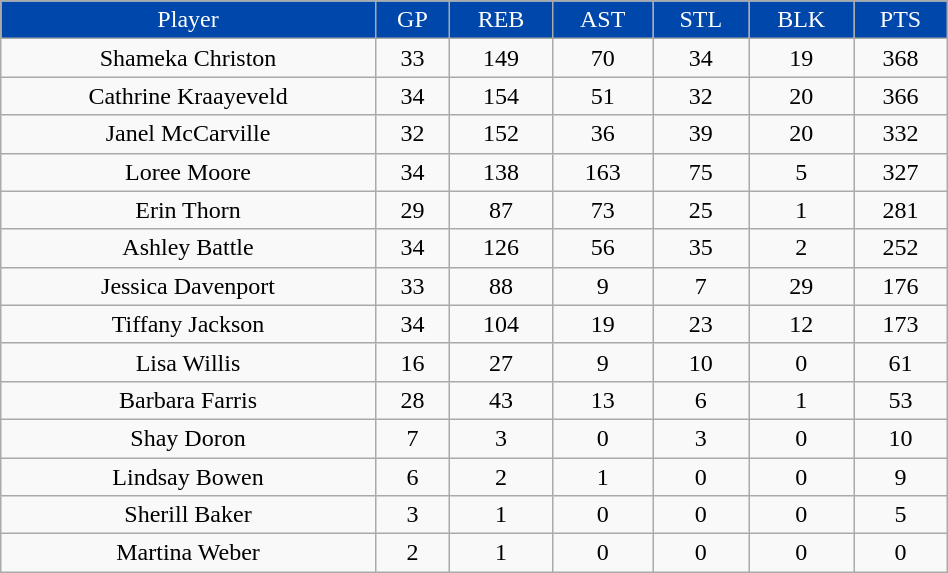<table class="wikitable" width="50%">
<tr align="center" style="background:#0047ab; color:white;">
<td>Player</td>
<td>GP</td>
<td>REB</td>
<td>AST</td>
<td>STL</td>
<td>BLK</td>
<td>PTS</td>
</tr>
<tr align="center">
<td>Shameka Christon</td>
<td>33</td>
<td>149</td>
<td>70</td>
<td>34</td>
<td>19</td>
<td>368</td>
</tr>
<tr align="center">
<td>Cathrine Kraayeveld</td>
<td>34</td>
<td>154</td>
<td>51</td>
<td>32</td>
<td>20</td>
<td>366</td>
</tr>
<tr align="center">
<td>Janel McCarville</td>
<td>32</td>
<td>152</td>
<td>36</td>
<td>39</td>
<td>20</td>
<td>332</td>
</tr>
<tr align="center">
<td>Loree Moore</td>
<td>34</td>
<td>138</td>
<td>163</td>
<td>75</td>
<td>5</td>
<td>327</td>
</tr>
<tr align="center">
<td>Erin Thorn</td>
<td>29</td>
<td>87</td>
<td>73</td>
<td>25</td>
<td>1</td>
<td>281</td>
</tr>
<tr align="center">
<td>Ashley Battle</td>
<td>34</td>
<td>126</td>
<td>56</td>
<td>35</td>
<td>2</td>
<td>252</td>
</tr>
<tr align="center">
<td>Jessica Davenport</td>
<td>33</td>
<td>88</td>
<td>9</td>
<td>7</td>
<td>29</td>
<td>176</td>
</tr>
<tr align="center">
<td>Tiffany Jackson</td>
<td>34</td>
<td>104</td>
<td>19</td>
<td>23</td>
<td>12</td>
<td>173</td>
</tr>
<tr align="center">
<td>Lisa Willis</td>
<td>16</td>
<td>27</td>
<td>9</td>
<td>10</td>
<td>0</td>
<td>61</td>
</tr>
<tr align="center">
<td>Barbara Farris</td>
<td>28</td>
<td>43</td>
<td>13</td>
<td>6</td>
<td>1</td>
<td>53</td>
</tr>
<tr align="center">
<td>Shay Doron</td>
<td>7</td>
<td>3</td>
<td>0</td>
<td>3</td>
<td>0</td>
<td>10</td>
</tr>
<tr align="center">
<td>Lindsay Bowen</td>
<td>6</td>
<td>2</td>
<td>1</td>
<td>0</td>
<td>0</td>
<td>9</td>
</tr>
<tr align="center">
<td>Sherill Baker</td>
<td>3</td>
<td>1</td>
<td>0</td>
<td>0</td>
<td>0</td>
<td>5</td>
</tr>
<tr align="center">
<td>Martina Weber</td>
<td>2</td>
<td>1</td>
<td>0</td>
<td>0</td>
<td>0</td>
<td>0</td>
</tr>
</table>
